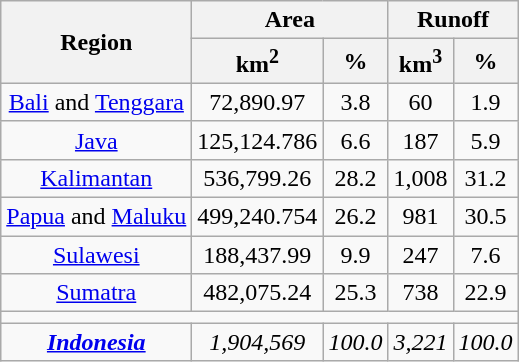<table class="wikitable" style="text-align:center;">
<tr>
<th rowspan="2">Region</th>
<th colspan="2">Area</th>
<th colspan="2">Runoff</th>
</tr>
<tr>
<th>km<sup>2</sup></th>
<th>%</th>
<th>km<sup>3</sup></th>
<th>%</th>
</tr>
<tr>
<td><a href='#'>Bali</a> and <a href='#'>Tenggara</a></td>
<td>72,890.97</td>
<td>3.8</td>
<td>60</td>
<td>1.9</td>
</tr>
<tr>
<td><a href='#'>Java</a></td>
<td>125,124.786</td>
<td>6.6</td>
<td>187</td>
<td>5.9</td>
</tr>
<tr>
<td><a href='#'>Kalimantan</a></td>
<td>536,799.26</td>
<td>28.2</td>
<td>1,008</td>
<td>31.2</td>
</tr>
<tr>
<td><a href='#'>Papua</a> and <a href='#'>Maluku</a></td>
<td>499,240.754</td>
<td>26.2</td>
<td>981</td>
<td>30.5</td>
</tr>
<tr>
<td><a href='#'>Sulawesi</a></td>
<td>188,437.99</td>
<td>9.9</td>
<td>247</td>
<td>7.6</td>
</tr>
<tr>
<td><a href='#'>Sumatra</a></td>
<td>482,075.24</td>
<td>25.3</td>
<td>738</td>
<td>22.9</td>
</tr>
<tr>
<td colspan="5"></td>
</tr>
<tr>
<td><strong><em><a href='#'>Indonesia</a></em></strong></td>
<td><em>1,904,569</em></td>
<td><em>100.0</em></td>
<td><em>3,221</em></td>
<td><em>100.0</em></td>
</tr>
</table>
